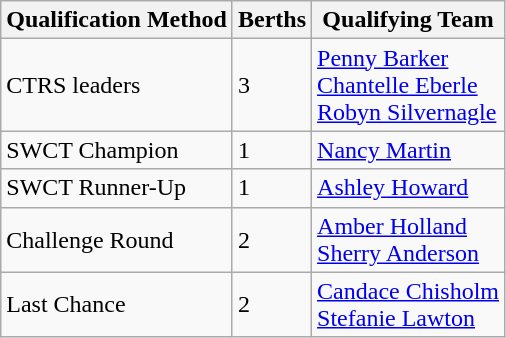<table class="wikitable" border="1">
<tr>
<th>Qualification Method</th>
<th>Berths</th>
<th>Qualifying Team</th>
</tr>
<tr>
<td>CTRS leaders</td>
<td>3</td>
<td><a href='#'>Penny Barker</a> <br> <a href='#'>Chantelle Eberle</a><br> <a href='#'>Robyn Silvernagle</a></td>
</tr>
<tr>
<td>SWCT Champion</td>
<td>1</td>
<td><a href='#'>Nancy Martin</a></td>
</tr>
<tr>
<td>SWCT Runner-Up</td>
<td>1</td>
<td><a href='#'>Ashley Howard</a></td>
</tr>
<tr>
<td>Challenge Round</td>
<td>2</td>
<td><a href='#'>Amber Holland</a>  <br> <a href='#'>Sherry Anderson</a></td>
</tr>
<tr>
<td>Last Chance</td>
<td>2</td>
<td><a href='#'>Candace Chisholm</a> <br> <a href='#'>Stefanie Lawton</a></td>
</tr>
</table>
